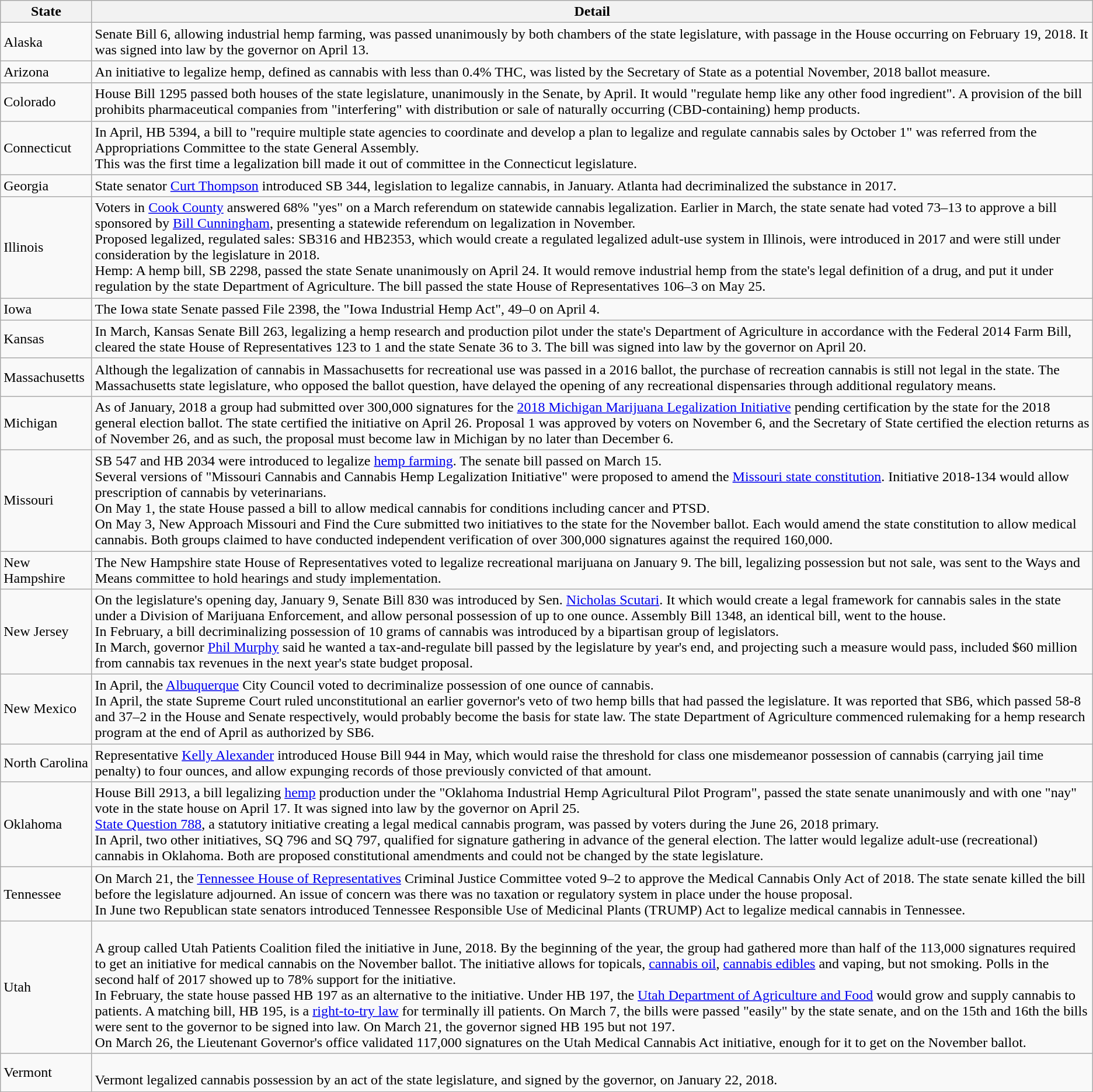<table class="wikitable sortable">
<tr>
<th scope="col">State</th>
<th scope="col" class="unsortable">Detail</th>
</tr>
<tr>
<td>Alaska</td>
<td>Senate Bill 6, allowing industrial hemp farming, was passed unanimously by both chambers of the state legislature, with passage in the House occurring on February 19, 2018. It was signed into law by the governor on April 13.</td>
</tr>
<tr>
<td>Arizona</td>
<td>An initiative to legalize hemp, defined as cannabis with less than 0.4% THC, was listed by the Secretary of State as a potential November, 2018 ballot measure.</td>
</tr>
<tr>
<td>Colorado</td>
<td>House Bill 1295 passed both houses of the state legislature, unanimously in the Senate, by April. It would "regulate hemp like any other food ingredient". A provision of the bill prohibits pharmaceutical companies from "interfering" with distribution or sale of naturally occurring (CBD-containing) hemp products.</td>
</tr>
<tr>
<td>Connecticut</td>
<td>In April, HB 5394, a bill to "require multiple state agencies to coordinate and develop a plan to legalize and regulate cannabis sales by October 1" was referred from the Appropriations Committee to the state General Assembly.<br>This was the first time a legalization bill made it out of committee in the Connecticut legislature.</td>
</tr>
<tr>
<td>Georgia</td>
<td>State senator <a href='#'>Curt Thompson</a> introduced SB 344, legislation to legalize cannabis, in January. Atlanta had decriminalized the substance in 2017.</td>
</tr>
<tr>
<td>Illinois</td>
<td>Voters in <a href='#'>Cook County</a> answered 68% "yes" on a March referendum on statewide cannabis legalization. Earlier in March, the state senate had voted 73–13 to approve a bill sponsored by <a href='#'>Bill Cunningham</a>, presenting a statewide referendum on legalization in November.<br>Proposed legalized, regulated sales:

SB316 and HB2353, which would create a regulated legalized adult-use system in Illinois, were introduced in 2017 and were still under consideration by the legislature in 2018.<br>Hemp:
A hemp bill, SB 2298, passed the state Senate unanimously on April 24. It would remove industrial hemp from the state's legal definition of a drug, and put it under regulation by the state Department of Agriculture. The bill passed the state House of Representatives 106–3 on May 25.</td>
</tr>
<tr>
<td>Iowa</td>
<td>The Iowa state Senate passed File 2398, the "Iowa Industrial Hemp Act", 49–0 on April 4.</td>
</tr>
<tr>
<td>Kansas</td>
<td>In March, Kansas Senate Bill 263, legalizing a hemp research and production pilot under the state's Department of Agriculture in accordance with the Federal 2014 Farm Bill, cleared the state House of Representatives 123 to 1 and the state Senate 36 to 3. The bill was signed into law by the governor on April 20.</td>
</tr>
<tr>
<td>Massachusetts</td>
<td>Although the legalization of cannabis in Massachusetts for recreational use was passed in a 2016 ballot, the purchase of recreation cannabis is still not legal in the state. The Massachusetts state legislature, who opposed the ballot question, have delayed the opening of any recreational dispensaries through additional regulatory means.</td>
</tr>
<tr>
<td>Michigan</td>
<td>As of January, 2018 a group had submitted over 300,000 signatures for the <a href='#'>2018 Michigan Marijuana Legalization Initiative</a> pending certification by the state for the 2018 general election ballot. The state certified the initiative on April 26. Proposal 1 was approved by voters on November 6, and the Secretary of State certified the election returns as of November 26, and as such, the proposal must become law in Michigan by no later than December 6.</td>
</tr>
<tr>
<td>Missouri</td>
<td>SB 547 and HB 2034 were introduced to legalize <a href='#'>hemp farming</a>. The senate bill passed on March 15.<br>Several versions of "Missouri Cannabis and Cannabis Hemp Legalization Initiative" were proposed to amend the <a href='#'>Missouri state constitution</a>. Initiative 2018-134 would allow prescription of cannabis by veterinarians.<br>On May 1, the state House passed a bill to allow medical cannabis for conditions including cancer and PTSD.<br>On May 3, New Approach Missouri and Find the Cure submitted two initiatives to the state for the November ballot. Each would amend the state constitution to allow medical cannabis. Both groups claimed to have conducted independent verification of over 300,000 signatures against the required 160,000.</td>
</tr>
<tr>
<td>New Hampshire</td>
<td>The New Hampshire state House of Representatives voted to legalize recreational marijuana on January 9. The bill, legalizing possession but not sale, was sent to the Ways and Means committee to hold hearings and study implementation.</td>
</tr>
<tr>
<td>New Jersey</td>
<td>On the legislature's opening day, January 9, Senate Bill 830 was introduced by Sen. <a href='#'>Nicholas Scutari</a>. It which would create a legal framework for cannabis sales in the state under a Division of Marijuana Enforcement, and allow personal possession of up to one ounce. Assembly Bill 1348, an identical bill, went to the house.<br>In February, a bill decriminalizing possession of 10 grams of cannabis was introduced by a bipartisan group of legislators.<br>In March, governor <a href='#'>Phil Murphy</a> said he wanted a tax-and-regulate bill passed by the legislature by year's end, and projecting such a measure would pass, included $60 million from cannabis tax revenues in the next year's state budget proposal.</td>
</tr>
<tr>
<td>New Mexico</td>
<td>In April, the <a href='#'>Albuquerque</a> City Council voted to decriminalize possession of one ounce of cannabis.<br>In April, the state Supreme Court ruled unconstitutional an earlier governor's veto of two hemp bills that had passed the legislature. It was reported that SB6, which passed 58-8 and 37–2 in the House and Senate respectively, would probably become the basis for state law. The state Department of Agriculture commenced rulemaking for a hemp research program at the end of April as authorized by SB6.</td>
</tr>
<tr>
<td>North Carolina</td>
<td>Representative <a href='#'>Kelly Alexander</a> introduced House Bill 944 in May, which would raise the threshold for class one misdemeanor possession of cannabis (carrying jail time penalty) to four ounces, and allow expunging records of those previously convicted of that amount.</td>
</tr>
<tr>
<td>Oklahoma</td>
<td>House Bill 2913, a bill legalizing <a href='#'>hemp</a> production under the "Oklahoma Industrial Hemp Agricultural Pilot Program", passed the state senate unanimously and with one "nay" vote in the state house on April 17. It was signed into law by the governor on April 25.<br><a href='#'>State Question 788</a>, a statutory initiative creating a legal medical cannabis program, was passed by voters during the June 26, 2018 primary.<br>In April, two other initiatives, SQ 796 and SQ 797, qualified for signature gathering in advance of the general election. The latter would legalize adult-use (recreational) cannabis in Oklahoma. Both are proposed constitutional amendments and could not be changed by the state legislature.</td>
</tr>
<tr>
<td>Tennessee</td>
<td>On March 21, the <a href='#'>Tennessee House of Representatives</a> Criminal Justice Committee voted 9–2 to approve the Medical Cannabis Only Act of 2018. The state senate killed the bill before the legislature adjourned. An issue of concern was there was no taxation or regulatory system in place under the house proposal.<br>In June two Republican state senators introduced Tennessee Responsible Use of Medicinal Plants (TRUMP) Act to legalize medical cannabis in Tennessee.</td>
</tr>
<tr>
<td>Utah</td>
<td><br>A group called Utah Patients Coalition filed the  initiative  in June, 2018. By the beginning of the year, the group had gathered more than half of the 113,000 signatures required to get an initiative for medical cannabis on the November ballot. The initiative allows for topicals, <a href='#'>cannabis oil</a>, <a href='#'>cannabis edibles</a> and vaping, but not smoking. Polls in the second half of 2017 showed up to 78% support for the initiative.<br>In February, the state house passed HB 197 as an alternative to the initiative. Under HB 197, the <a href='#'>Utah Department of Agriculture and Food</a> would grow and supply cannabis to patients. A matching bill, HB 195, is a <a href='#'>right-to-try law</a> for terminally ill patients. On March 7, the bills were passed "easily" by the state senate, and on the 15th and 16th the bills were sent to the governor to be signed into law. On March 21, the governor signed HB 195 but not 197.<br>On March 26, the Lieutenant Governor's office validated 117,000 signatures on the Utah Medical Cannabis Act initiative, enough for it to get on the November ballot.</td>
</tr>
<tr>
<td>Vermont</td>
<td><br>Vermont legalized cannabis possession by an act of the state legislature, and signed by the governor, on January 22, 2018.</td>
</tr>
</table>
